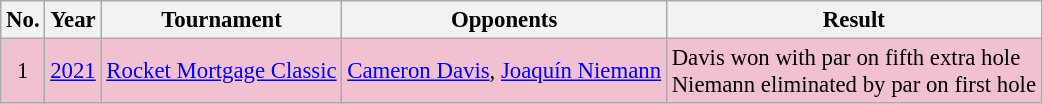<table class="wikitable" style="font-size:95%;">
<tr>
<th>No.</th>
<th>Year</th>
<th>Tournament</th>
<th>Opponents</th>
<th>Result</th>
</tr>
<tr style="background:#F2C1D1;">
<td align=center>1</td>
<td><a href='#'>2021</a></td>
<td><a href='#'>Rocket Mortgage Classic</a></td>
<td> <a href='#'>Cameron Davis</a>,  <a href='#'>Joaquín Niemann</a></td>
<td>Davis won with par on fifth extra hole<br>Niemann eliminated by par on first hole</td>
</tr>
</table>
